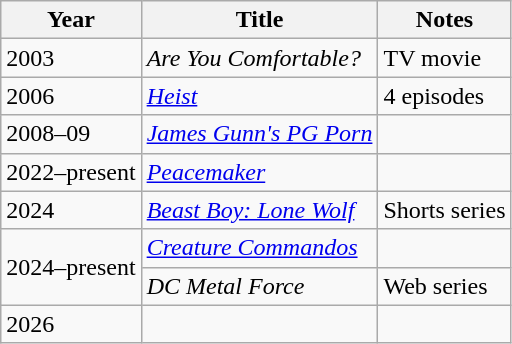<table class="wikitable">
<tr>
<th>Year</th>
<th>Title</th>
<th>Notes</th>
</tr>
<tr>
<td>2003</td>
<td><em>Are You Comfortable?</em></td>
<td>TV movie</td>
</tr>
<tr>
<td>2006</td>
<td><em><a href='#'>Heist</a></em></td>
<td>4 episodes</td>
</tr>
<tr>
<td>2008–09</td>
<td><em><a href='#'>James Gunn's PG Porn</a></em></td>
<td></td>
</tr>
<tr>
<td>2022–present</td>
<td><em><a href='#'>Peacemaker</a></em></td>
<td></td>
</tr>
<tr>
<td>2024</td>
<td><em><a href='#'>Beast Boy: Lone Wolf</a></em></td>
<td>Shorts series</td>
</tr>
<tr>
<td rowspan="2">2024–present</td>
<td><em><a href='#'>Creature Commandos</a></em></td>
<td></td>
</tr>
<tr>
<td><em>DC Metal Force</em></td>
<td>Web series</td>
</tr>
<tr>
<td>2026</td>
<td></td>
<td></td>
</tr>
</table>
